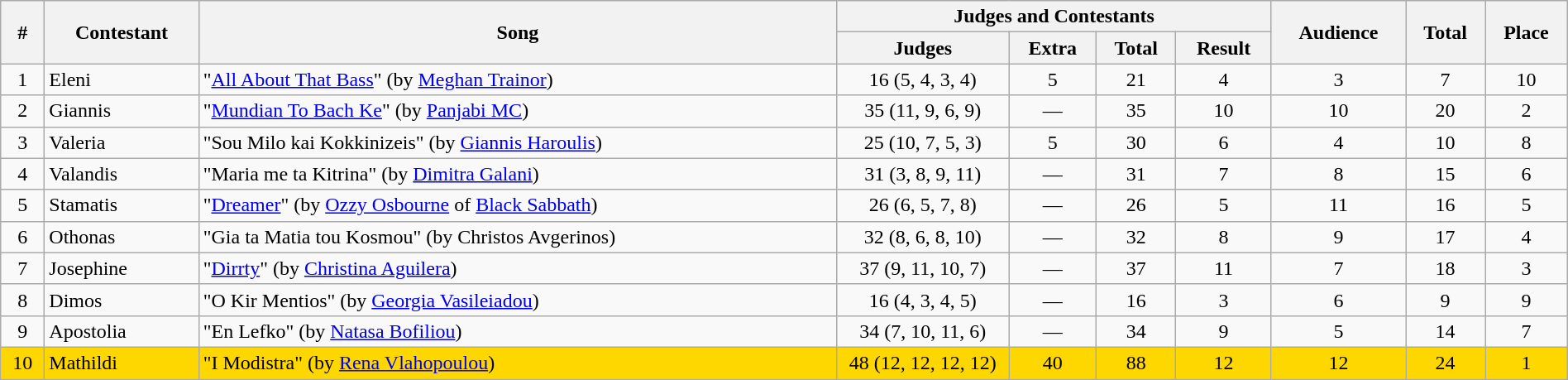<table class="sortable wikitable" style="text-align:center;" width="100%">
<tr>
<th rowspan="2">#</th>
<th rowspan="2">Contestant</th>
<th rowspan="2">Song</th>
<th colspan="4">Judges and Contestants</th>
<th rowspan="2">Audience</th>
<th rowspan="2">Total</th>
<th rowspan="2">Place</th>
</tr>
<tr>
<th width="11%">Judges</th>
<th>Extra</th>
<th>Total</th>
<th>Result</th>
</tr>
<tr>
<td>1</td>
<td align="left">Eleni</td>
<td align="left">"<a href='#'>All About That Bass</a>" (by <a href='#'>Meghan Trainor</a>)</td>
<td>16 (5, 4, 3, 4)</td>
<td>5</td>
<td>21</td>
<td>4</td>
<td>3</td>
<td>7</td>
<td>10</td>
</tr>
<tr>
<td>2</td>
<td align="left">Giannis</td>
<td align="left">"<a href='#'>Mundian To Bach Ke</a>" (by <a href='#'>Panjabi MC</a>)</td>
<td>35 (11, 9, 6, 9)</td>
<td>—</td>
<td>35</td>
<td>10</td>
<td>10</td>
<td>20</td>
<td>2</td>
</tr>
<tr>
<td>3</td>
<td align="left">Valeria</td>
<td align="left">"Sou Milo kai Kokkinizeis" (by <a href='#'>Giannis Haroulis</a>)</td>
<td>25 (10, 7, 5, 3)</td>
<td>5</td>
<td>30</td>
<td>6</td>
<td>4</td>
<td>10</td>
<td>8</td>
</tr>
<tr>
<td>4</td>
<td align="left">Valandis</td>
<td align="left">"Maria me ta Kitrina" (by <a href='#'>Dimitra Galani</a>)</td>
<td>31 (3, 8, 9, 11)</td>
<td>—</td>
<td>31</td>
<td>7</td>
<td>8</td>
<td>15</td>
<td>6</td>
</tr>
<tr>
<td>5</td>
<td align="left">Stamatis</td>
<td align="left">"<a href='#'>Dreamer</a>" (by <a href='#'>Ozzy Osbourne</a> of <a href='#'>Black Sabbath</a>)</td>
<td>26 (6, 5, 7, 8)</td>
<td>—</td>
<td>26</td>
<td>5</td>
<td>11</td>
<td>16</td>
<td>5</td>
</tr>
<tr>
<td>6</td>
<td align="left">Othonas</td>
<td align="left">"Gia ta Matia tou Kosmou" (by Christos Avgerinos)</td>
<td>32 (8, 6, 8, 10)</td>
<td>—</td>
<td>32</td>
<td>8</td>
<td>9</td>
<td>17</td>
<td>4</td>
</tr>
<tr>
<td>7</td>
<td align="left">Josephine</td>
<td align="left">"<a href='#'>Dirrty</a>" (by <a href='#'>Christina Aguilera</a>)</td>
<td>37 (9, 11, 10, 7)</td>
<td>—</td>
<td>37</td>
<td>11</td>
<td>7</td>
<td>18</td>
<td>3</td>
</tr>
<tr>
<td>8</td>
<td align="left">Dimos</td>
<td align="left">"O Kir Mentios" (by <a href='#'>Georgia Vasileiadou</a>)</td>
<td>16 (4, 3, 4, 5)</td>
<td>—</td>
<td>16</td>
<td>3</td>
<td>6</td>
<td>9</td>
<td>9</td>
</tr>
<tr>
<td>9</td>
<td align="left">Apostolia</td>
<td align="left">"En Lefko" (by <a href='#'>Natasa Bofiliou</a>)</td>
<td>34 (7, 10, 11, 6)</td>
<td>—</td>
<td>34</td>
<td>9</td>
<td>5</td>
<td>14</td>
<td>7</td>
</tr>
<tr bgcolor="gold">
<td>10</td>
<td align="left">Mathildi</td>
<td align="left">"I Modistra" (by <a href='#'>Rena Vlahopoulou</a>)</td>
<td>48 (12, 12, 12, 12)</td>
<td>40</td>
<td>88</td>
<td>12</td>
<td>12</td>
<td>24</td>
<td>1</td>
</tr>
</table>
